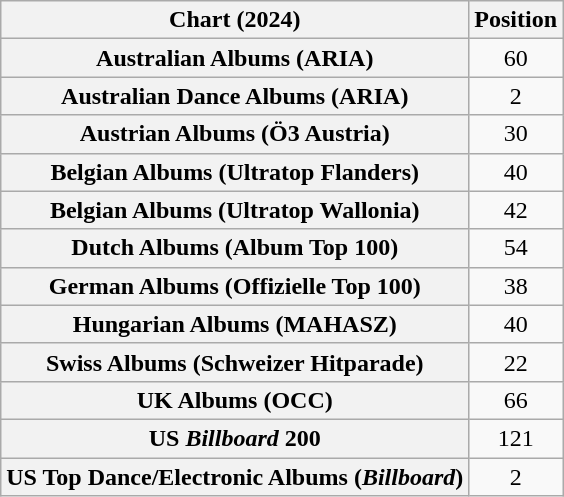<table class="wikitable sortable plainrowheaders" style="text-align:center">
<tr>
<th scope="col">Chart (2024)</th>
<th scope="col">Position</th>
</tr>
<tr>
<th scope="row">Australian Albums (ARIA)</th>
<td>60</td>
</tr>
<tr>
<th scope="row">Australian Dance Albums (ARIA)</th>
<td>2</td>
</tr>
<tr>
<th scope="row">Austrian Albums (Ö3 Austria)</th>
<td>30</td>
</tr>
<tr>
<th scope="row">Belgian Albums (Ultratop Flanders)</th>
<td>40</td>
</tr>
<tr>
<th scope="row">Belgian Albums (Ultratop Wallonia)</th>
<td>42</td>
</tr>
<tr>
<th scope="row">Dutch Albums (Album Top 100)</th>
<td>54</td>
</tr>
<tr>
<th scope="row">German Albums (Offizielle Top 100)</th>
<td>38</td>
</tr>
<tr>
<th scope="row">Hungarian Albums (MAHASZ)</th>
<td>40</td>
</tr>
<tr>
<th scope="row">Swiss Albums (Schweizer Hitparade)</th>
<td>22</td>
</tr>
<tr>
<th scope="row">UK Albums (OCC)</th>
<td>66</td>
</tr>
<tr>
<th scope="row">US <em>Billboard</em> 200</th>
<td>121</td>
</tr>
<tr>
<th scope="row">US Top Dance/Electronic Albums (<em>Billboard</em>)</th>
<td>2</td>
</tr>
</table>
